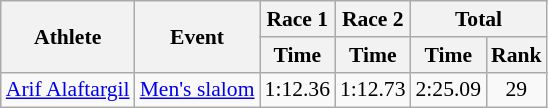<table class="wikitable" style="font-size:90%">
<tr>
<th rowspan="2">Athlete</th>
<th rowspan="2">Event</th>
<th>Race 1</th>
<th>Race 2</th>
<th colspan="2">Total</th>
</tr>
<tr>
<th>Time</th>
<th>Time</th>
<th>Time</th>
<th>Rank</th>
</tr>
<tr>
<td><a href='#'>Arif Alaftargil</a></td>
<td><a href='#'>Men's slalom</a></td>
<td align="center">1:12.36</td>
<td align="center">1:12.73</td>
<td align="center">2:25.09</td>
<td align="center">29</td>
</tr>
</table>
